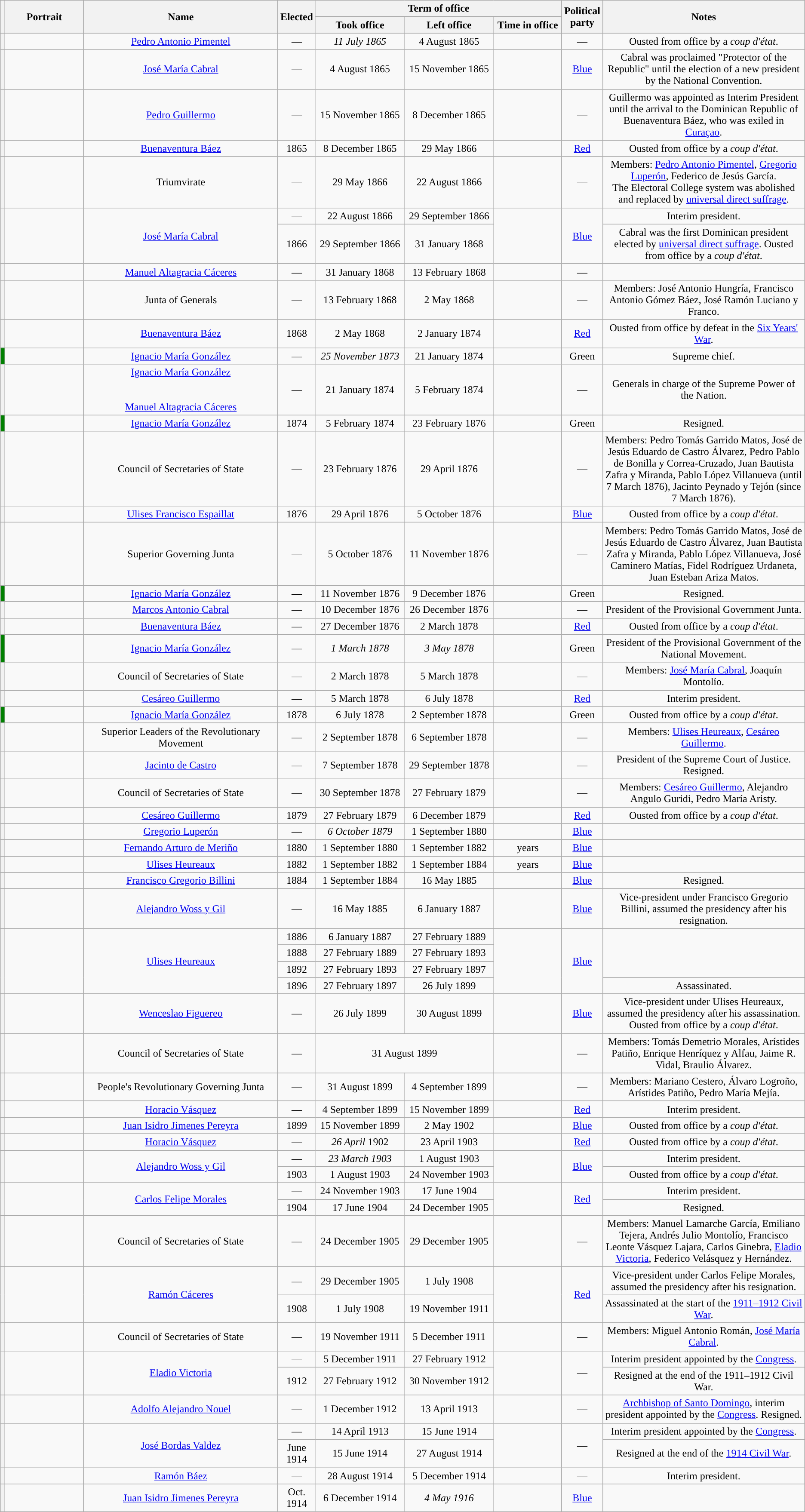<table class="wikitable" style="text-align:center">
<tr>
<th rowspan="2"></th>
<th rowspan="2" width="10%">Portrait</th>
<th rowspan="2" width="25%">Name<br></th>
<th rowspan="2">Elected</th>
<th colspan="3" width="31.4%">Term of office</th>
<th rowspan="2">Political<br>party</th>
<th rowspan="2" width="26%">Notes</th>
</tr>
<tr>
<th>Took office</th>
<th>Left office</th>
<th>Time in office</th>
</tr>
<tr>
<th style="background:"></th>
<td></td>
<td><a href='#'>Pedro Antonio Pimentel</a><br></td>
<td>—</td>
<td><em>11 July 1865</em></td>
<td>4 August 1865</td>
<td></td>
<td>—</td>
<td>Ousted from office by a <em>coup d'état</em>.</td>
</tr>
<tr>
<th style="background:"></th>
<td></td>
<td><a href='#'>José María Cabral</a><br></td>
<td>—</td>
<td>4 August 1865</td>
<td>15 November 1865</td>
<td></td>
<td><a href='#'>Blue</a></td>
<td>Cabral was proclaimed "Protector of the Republic" until the election of a new president by the National Convention.</td>
</tr>
<tr>
<th style="background:"></th>
<td></td>
<td><a href='#'>Pedro Guillermo</a><br></td>
<td>—</td>
<td>15 November 1865</td>
<td>8 December 1865</td>
<td></td>
<td>—</td>
<td>Guillermo was appointed as Interim President until the arrival to the Dominican Republic of Buenaventura Báez, who was exiled in <a href='#'>Curaçao</a>.</td>
</tr>
<tr>
<th style="background:"></th>
<td></td>
<td><a href='#'>Buenaventura Báez</a><br></td>
<td>1865</td>
<td>8 December 1865</td>
<td>29 May 1866</td>
<td></td>
<td><a href='#'>Red</a></td>
<td>Ousted from office by a <em>coup d'état</em>.</td>
</tr>
<tr>
<th style="background:"></th>
<td><br>
</td>
<td>Triumvirate</td>
<td>—</td>
<td>29 May 1866</td>
<td>22 August 1866</td>
<td></td>
<td>—</td>
<td>Members: <a href='#'>Pedro Antonio Pimentel</a>, <a href='#'>Gregorio Luperón</a>, Federico de Jesús García. <br> The Electoral College system was abolished and replaced by <a href='#'>universal direct suffrage</a>.</td>
</tr>
<tr>
<th rowspan="2" style="background:"></th>
<td rowspan="2"></td>
<td rowspan="2"><a href='#'>José María Cabral</a><br></td>
<td>—</td>
<td>22 August 1866</td>
<td>29 September 1866</td>
<td rowspan="2"></td>
<td rowspan="2"><a href='#'>Blue</a></td>
<td>Interim president.</td>
</tr>
<tr>
<td>1866</td>
<td>29 September 1866</td>
<td>31 January 1868</td>
<td>Cabral was the first Dominican president elected by <a href='#'>universal direct suffrage</a>. Ousted from office by a <em>coup d'état</em>.</td>
</tr>
<tr>
<th style="background:"></th>
<td></td>
<td><a href='#'>Manuel Altagracia Cáceres</a><br></td>
<td>—</td>
<td>31 January 1868</td>
<td>13 February 1868</td>
<td></td>
<td>—</td>
<td></td>
</tr>
<tr>
<th style="background:"></th>
<td></td>
<td>Junta of Generals</td>
<td>—</td>
<td>13 February 1868</td>
<td>2 May 1868</td>
<td></td>
<td>—</td>
<td>Members: José Antonio Hungría, Francisco Antonio Gómez Báez, José Ramón Luciano y Franco.</td>
</tr>
<tr>
<th style="background:"></th>
<td></td>
<td><a href='#'>Buenaventura Báez</a><br></td>
<td>1868</td>
<td>2 May 1868</td>
<td>2 January 1874</td>
<td></td>
<td><a href='#'>Red</a></td>
<td>Ousted from office by defeat in the <a href='#'>Six Years' War</a>.</td>
</tr>
<tr>
<th style="background:Green"></th>
<td></td>
<td><a href='#'>Ignacio María González</a><br></td>
<td>—</td>
<td><em>25 November 1873</em></td>
<td>21 January 1874</td>
<td></td>
<td>Green</td>
<td>Supreme chief.</td>
</tr>
<tr>
<th style="background:"></th>
<td><br></td>
<td><a href='#'>Ignacio María González</a><br><br><br><a href='#'>Manuel Altagracia Cáceres</a><br></td>
<td>—</td>
<td>21 January 1874</td>
<td>5 February 1874</td>
<td></td>
<td>—</td>
<td>Generals in charge of the Supreme Power of the Nation.</td>
</tr>
<tr>
<th style="background:Green"></th>
<td></td>
<td><a href='#'>Ignacio María González</a><br></td>
<td>1874</td>
<td>5 February 1874</td>
<td>23 February 1876</td>
<td></td>
<td>Green</td>
<td>Resigned.</td>
</tr>
<tr>
<th style="background:"></th>
<td></td>
<td>Council of Secretaries of State</td>
<td>—</td>
<td>23 February 1876</td>
<td>29 April 1876</td>
<td></td>
<td>—</td>
<td>Members: Pedro Tomás Garrido Matos, José de Jesús Eduardo de Castro Álvarez, Pedro Pablo de Bonilla y Correa-Cruzado, Juan Bautista Zafra y Miranda, Pablo López Villanueva (until 7 March 1876), Jacinto Peynado y Tejón (since 7 March 1876).</td>
</tr>
<tr>
<th style="background:"></th>
<td></td>
<td><a href='#'>Ulises Francisco Espaillat</a><br></td>
<td>1876</td>
<td>29 April 1876</td>
<td>5 October 1876</td>
<td></td>
<td><a href='#'>Blue</a></td>
<td>Ousted from office by a <em>coup d'état</em>.</td>
</tr>
<tr>
<th style="background:"></th>
<td></td>
<td>Superior Governing Junta</td>
<td>—</td>
<td>5 October 1876</td>
<td>11 November 1876</td>
<td></td>
<td>—</td>
<td>Members: Pedro Tomás Garrido Matos, José de Jesús Eduardo de Castro Álvarez, Juan Bautista Zafra y Miranda, Pablo López Villanueva, José Caminero Matías, Fidel Rodríguez Urdaneta, Juan Esteban Ariza Matos.</td>
</tr>
<tr>
<th style="background:Green"></th>
<td></td>
<td><a href='#'>Ignacio María González</a><br></td>
<td>—</td>
<td>11 November 1876</td>
<td>9 December 1876</td>
<td></td>
<td>Green</td>
<td>Resigned.</td>
</tr>
<tr>
<th style="background:"></th>
<td></td>
<td><a href='#'>Marcos Antonio Cabral</a><br></td>
<td>—</td>
<td>10 December 1876</td>
<td>26 December 1876</td>
<td></td>
<td>—</td>
<td>President of the Provisional Government Junta.</td>
</tr>
<tr>
<th style="background:"></th>
<td></td>
<td><a href='#'>Buenaventura Báez</a><br></td>
<td>—</td>
<td>27 December 1876</td>
<td>2 March 1878</td>
<td></td>
<td><a href='#'>Red</a></td>
<td>Ousted from office by a <em>coup d'état</em>.</td>
</tr>
<tr>
<th style="background:Green"></th>
<td></td>
<td><a href='#'>Ignacio María González</a><br></td>
<td>—</td>
<td><em>1 March 1878</em></td>
<td><em>3 May 1878</em></td>
<td></td>
<td>Green</td>
<td>President of the Provisional Government of the National Movement.</td>
</tr>
<tr>
<th style="background:"></th>
<td></td>
<td>Council of Secretaries of State</td>
<td>—</td>
<td>2 March 1878</td>
<td>5 March 1878</td>
<td></td>
<td>—</td>
<td>Members: <a href='#'>José María Cabral</a>, Joaquín Montolío.</td>
</tr>
<tr>
<th style="background:"></th>
<td></td>
<td><a href='#'>Cesáreo Guillermo</a><br></td>
<td>—</td>
<td>5 March 1878</td>
<td>6 July 1878</td>
<td></td>
<td><a href='#'>Red</a></td>
<td>Interim president.</td>
</tr>
<tr>
<th style="background:Green"></th>
<td></td>
<td><a href='#'>Ignacio María González</a><br></td>
<td>1878</td>
<td>6 July 1878</td>
<td>2 September 1878</td>
<td></td>
<td>Green</td>
<td>Ousted from office by a <em>coup d'état</em>.</td>
</tr>
<tr>
<th style="background:"></th>
<td><br></td>
<td>Superior Leaders of the Revolutionary Movement</td>
<td>—</td>
<td>2 September 1878</td>
<td>6 September 1878</td>
<td></td>
<td>—</td>
<td>Members: <a href='#'>Ulises Heureaux</a>, <a href='#'>Cesáreo Guillermo</a>.</td>
</tr>
<tr>
<th style="background:"></th>
<td></td>
<td><a href='#'>Jacinto de Castro</a><br></td>
<td>—</td>
<td>7 September 1878</td>
<td>29 September 1878</td>
<td></td>
<td>—</td>
<td>President of the Supreme Court of Justice. Resigned.</td>
</tr>
<tr>
<th style="background:"></th>
<td><br>
</td>
<td>Council of Secretaries of State</td>
<td>—</td>
<td>30 September 1878</td>
<td>27 February 1879</td>
<td></td>
<td>—</td>
<td>Members: <a href='#'>Cesáreo Guillermo</a>, Alejandro Angulo Guridi, Pedro María Aristy.</td>
</tr>
<tr>
<th style="background:"></th>
<td></td>
<td><a href='#'>Cesáreo Guillermo</a><br></td>
<td>1879</td>
<td>27 February 1879</td>
<td>6 December 1879</td>
<td></td>
<td><a href='#'>Red</a></td>
<td>Ousted from office by a <em>coup d'état</em>.</td>
</tr>
<tr>
<th style="background:"></th>
<td></td>
<td><a href='#'>Gregorio Luperón</a><br></td>
<td>—</td>
<td><em>6 October 1879</em></td>
<td>1 September 1880</td>
<td></td>
<td><a href='#'>Blue</a></td>
<td></td>
</tr>
<tr>
<th style="background:"></th>
<td></td>
<td><a href='#'>Fernando Arturo de Meriño</a><br></td>
<td>1880</td>
<td>1 September 1880</td>
<td>1 September 1882</td>
<td> years</td>
<td><a href='#'>Blue</a></td>
<td></td>
</tr>
<tr>
<th style="background:"></th>
<td></td>
<td><a href='#'>Ulises Heureaux</a><br></td>
<td>1882</td>
<td>1 September 1882</td>
<td>1 September 1884</td>
<td> years</td>
<td><a href='#'>Blue</a></td>
<td></td>
</tr>
<tr>
<th style="background:"></th>
<td></td>
<td><a href='#'>Francisco Gregorio Billini</a><br></td>
<td>1884</td>
<td>1 September 1884</td>
<td>16 May 1885</td>
<td></td>
<td><a href='#'>Blue</a></td>
<td>Resigned.</td>
</tr>
<tr>
<th style="background:"></th>
<td></td>
<td><a href='#'>Alejandro Woss y Gil</a><br></td>
<td>—</td>
<td>16 May 1885</td>
<td>6 January 1887</td>
<td></td>
<td><a href='#'>Blue</a></td>
<td>Vice-president under Francisco Gregorio Billini, assumed the presidency after his resignation.</td>
</tr>
<tr>
<th rowspan="4" style="background:"></th>
<td rowspan="4"></td>
<td rowspan="4"><a href='#'>Ulises Heureaux</a><br></td>
<td>1886</td>
<td>6 January 1887</td>
<td>27 February 1889</td>
<td rowspan="4"></td>
<td rowspan="4"><a href='#'>Blue</a></td>
<td rowspan="3"></td>
</tr>
<tr>
<td>1888</td>
<td>27 February 1889</td>
<td>27 February 1893</td>
</tr>
<tr>
<td>1892</td>
<td>27 February 1893</td>
<td>27 February 1897</td>
</tr>
<tr>
<td>1896</td>
<td>27 February 1897</td>
<td>26 July 1899</td>
<td>Assassinated.</td>
</tr>
<tr>
<th style="background:"></th>
<td></td>
<td><a href='#'>Wenceslao Figuereo</a><br></td>
<td>—</td>
<td>26 July 1899</td>
<td>30 August 1899</td>
<td></td>
<td><a href='#'>Blue</a></td>
<td>Vice-president under Ulises Heureaux, assumed the presidency after his assassination. Ousted from office by a <em>coup d'état</em>.</td>
</tr>
<tr>
<th style="background:"></th>
<td></td>
<td>Council of Secretaries of State</td>
<td>—</td>
<td colspan="2">31 August 1899</td>
<td></td>
<td>—</td>
<td>Members: Tomás Demetrio Morales, Arístides Patiño, Enrique Henríquez y Alfau, Jaime R. Vidal, Braulio Álvarez.</td>
</tr>
<tr>
<th style="background:"></th>
<td></td>
<td>People's Revolutionary Governing Junta</td>
<td>—</td>
<td>31 August 1899</td>
<td>4 September 1899</td>
<td></td>
<td>—</td>
<td>Members: Mariano Cestero, Álvaro Logroño, Arístides Patiño, Pedro María Mejía.</td>
</tr>
<tr>
<th style="background:"></th>
<td></td>
<td><a href='#'>Horacio Vásquez</a><br></td>
<td>—</td>
<td>4 September 1899</td>
<td>15 November 1899</td>
<td></td>
<td><a href='#'>Red</a></td>
<td>Interim president.</td>
</tr>
<tr>
<th style="background:"></th>
<td></td>
<td><a href='#'>Juan Isidro Jimenes Pereyra</a><br></td>
<td>1899</td>
<td>15 November 1899</td>
<td>2 May 1902</td>
<td></td>
<td><a href='#'>Blue</a></td>
<td>Ousted from office by a <em>coup d'état</em>.</td>
</tr>
<tr>
<th style="background:"></th>
<td></td>
<td><a href='#'>Horacio Vásquez</a><br></td>
<td>—</td>
<td><em>26 April</em> 1902</td>
<td>23 April 1903</td>
<td></td>
<td><a href='#'>Red</a></td>
<td>Ousted from office by a <em>coup d'état</em>.</td>
</tr>
<tr>
<th rowspan="2" style="background:"></th>
<td rowspan="2"></td>
<td rowspan="2"><a href='#'>Alejandro Woss y Gil</a><br></td>
<td>—</td>
<td><em>23 March 1903</em></td>
<td>1 August 1903</td>
<td rowspan="2"></td>
<td rowspan="2"><a href='#'>Blue</a></td>
<td>Interim president.</td>
</tr>
<tr>
<td>1903</td>
<td>1 August 1903</td>
<td>24 November 1903</td>
<td>Ousted from office by a <em>coup d'état</em>.</td>
</tr>
<tr>
<th rowspan="2" style="background:"></th>
<td rowspan="2"></td>
<td rowspan="2"><a href='#'>Carlos Felipe Morales</a><br></td>
<td>—</td>
<td>24 November 1903</td>
<td>17 June 1904</td>
<td rowspan="2"></td>
<td rowspan="2"><a href='#'>Red</a></td>
<td>Interim president.</td>
</tr>
<tr>
<td>1904</td>
<td>17 June 1904</td>
<td>24 December 1905</td>
<td>Resigned.</td>
</tr>
<tr>
<th style="background:"></th>
<td></td>
<td>Council of Secretaries of State</td>
<td>—</td>
<td>24 December 1905</td>
<td>29 December 1905</td>
<td></td>
<td>—</td>
<td>Members: Manuel Lamarche García, Emiliano Tejera, Andrés Julio Montolío, Francisco Leonte Vásquez Lajara, Carlos Ginebra, <a href='#'>Eladio Victoria</a>, Federico Velásquez y Hernández.</td>
</tr>
<tr>
<th rowspan="2" style="background:"></th>
<td rowspan="2"></td>
<td rowspan="2"><a href='#'>Ramón Cáceres</a><br></td>
<td>—</td>
<td>29 December 1905</td>
<td>1 July 1908</td>
<td rowspan="2"></td>
<td rowspan="2"><a href='#'>Red</a></td>
<td>Vice-president under Carlos Felipe Morales, assumed the presidency after his resignation.</td>
</tr>
<tr>
<td>1908</td>
<td>1 July 1908</td>
<td>19 November 1911</td>
<td>Assassinated at the start of the <a href='#'>1911–1912 Civil War</a>.</td>
</tr>
<tr>
<th style="background:"></th>
<td></td>
<td>Council of Secretaries of State</td>
<td>—</td>
<td>19 November 1911</td>
<td>5 December 1911</td>
<td></td>
<td>—</td>
<td>Members: Miguel Antonio Román, <a href='#'>José María Cabral</a>.</td>
</tr>
<tr>
<th rowspan="2" style="background:"></th>
<td rowspan="2"></td>
<td rowspan="2"><a href='#'>Eladio Victoria</a><br></td>
<td>—</td>
<td>5 December 1911</td>
<td>27 February 1912</td>
<td rowspan="2"></td>
<td rowspan="2">—</td>
<td>Interim president appointed by the <a href='#'>Congress</a>.</td>
</tr>
<tr>
<td>1912</td>
<td>27 February 1912</td>
<td>30 November 1912</td>
<td>Resigned at the end of the 1911–1912 Civil War.</td>
</tr>
<tr>
<th style="background:"></th>
<td></td>
<td><a href='#'>Adolfo Alejandro Nouel</a><br></td>
<td>—</td>
<td>1 December 1912</td>
<td>13 April 1913</td>
<td></td>
<td>—</td>
<td><a href='#'>Archbishop of Santo Domingo</a>, interim president appointed by the <a href='#'>Congress</a>. Resigned.</td>
</tr>
<tr>
<th rowspan="2" style="background:"></th>
<td rowspan="2"></td>
<td rowspan="2"><a href='#'>José Bordas Valdez</a><br></td>
<td>—</td>
<td>14 April 1913</td>
<td>15 June 1914</td>
<td rowspan="2"></td>
<td rowspan="2">—</td>
<td>Interim president appointed by the <a href='#'>Congress</a>.</td>
</tr>
<tr>
<td>June<br>1914</td>
<td>15 June 1914</td>
<td>27 August 1914</td>
<td>Resigned at the end of the <a href='#'>1914 Civil War</a>.</td>
</tr>
<tr>
<th style="background:"></th>
<td></td>
<td><a href='#'>Ramón Báez</a><br></td>
<td>—</td>
<td>28 August 1914</td>
<td>5 December 1914</td>
<td></td>
<td>—</td>
<td>Interim president.</td>
</tr>
<tr>
<th style="background:"></th>
<td></td>
<td><a href='#'>Juan Isidro Jimenes Pereyra</a><br></td>
<td>Oct.<br>1914</td>
<td>6 December 1914</td>
<td><em>4 May 1916</em></td>
<td></td>
<td><a href='#'>Blue</a></td>
<td></td>
</tr>
</table>
